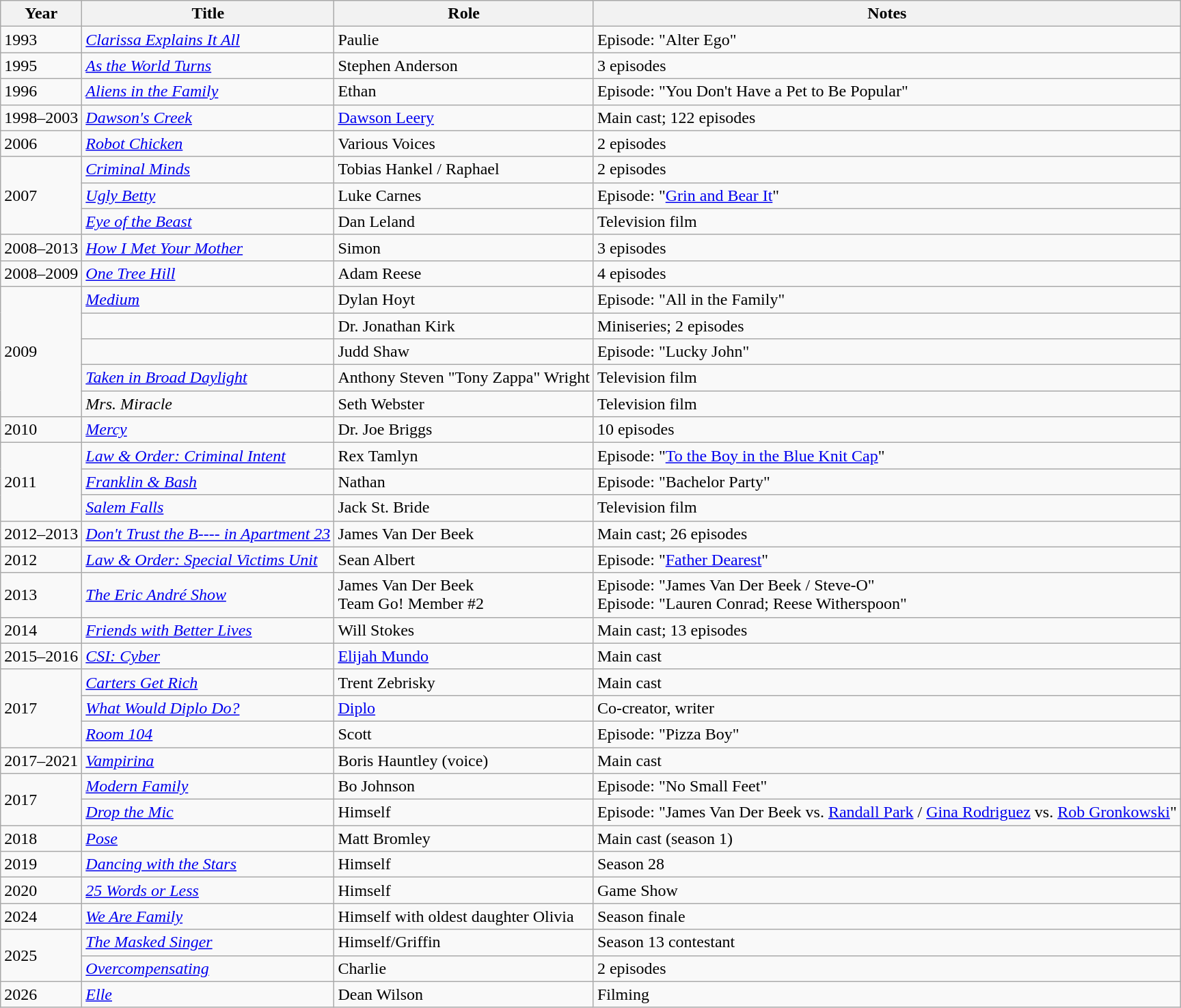<table class="wikitable sortable">
<tr>
<th>Year</th>
<th>Title</th>
<th>Role</th>
<th class="unsortable">Notes</th>
</tr>
<tr>
<td>1993</td>
<td><em><a href='#'>Clarissa Explains It All</a></em></td>
<td>Paulie</td>
<td>Episode: "Alter Ego"</td>
</tr>
<tr>
<td>1995</td>
<td><em><a href='#'>As the World Turns</a></em></td>
<td>Stephen Anderson</td>
<td>3 episodes</td>
</tr>
<tr>
<td>1996</td>
<td><em><a href='#'>Aliens in the Family</a></em></td>
<td>Ethan</td>
<td>Episode: "You Don't Have a Pet to Be Popular"</td>
</tr>
<tr>
<td>1998–2003</td>
<td><em><a href='#'>Dawson's Creek</a></em></td>
<td><a href='#'>Dawson Leery</a></td>
<td>Main cast; 122 episodes</td>
</tr>
<tr>
<td>2006</td>
<td><em><a href='#'>Robot Chicken</a></em></td>
<td>Various Voices</td>
<td>2 episodes</td>
</tr>
<tr>
<td rowspan="3">2007</td>
<td><em><a href='#'>Criminal Minds</a></em></td>
<td>Tobias Hankel / Raphael</td>
<td>2 episodes</td>
</tr>
<tr>
<td><em><a href='#'>Ugly Betty</a></em></td>
<td>Luke Carnes</td>
<td>Episode: "<a href='#'>Grin and Bear It</a>"</td>
</tr>
<tr>
<td><em><a href='#'>Eye of the Beast</a></em></td>
<td>Dan Leland</td>
<td>Television film</td>
</tr>
<tr>
<td>2008–2013</td>
<td><em><a href='#'>How I Met Your Mother</a></em></td>
<td>Simon</td>
<td>3 episodes</td>
</tr>
<tr>
<td>2008–2009</td>
<td><em><a href='#'>One Tree Hill</a></em></td>
<td>Adam Reese</td>
<td>4 episodes</td>
</tr>
<tr>
<td rowspan="5">2009</td>
<td><em><a href='#'>Medium</a></em></td>
<td>Dylan Hoyt</td>
<td>Episode: "All in the Family"</td>
</tr>
<tr>
<td><em></em></td>
<td>Dr. Jonathan Kirk</td>
<td>Miniseries; 2 episodes</td>
</tr>
<tr>
<td><em></em></td>
<td>Judd Shaw</td>
<td>Episode: "Lucky John"</td>
</tr>
<tr>
<td><em><a href='#'>Taken in Broad Daylight</a></em></td>
<td>Anthony Steven "Tony Zappa" Wright</td>
<td>Television film</td>
</tr>
<tr>
<td><em>Mrs. Miracle</em></td>
<td>Seth Webster</td>
<td>Television film</td>
</tr>
<tr>
<td>2010</td>
<td><em><a href='#'>Mercy</a></em></td>
<td>Dr. Joe Briggs</td>
<td>10 episodes</td>
</tr>
<tr>
<td rowspan="3">2011</td>
<td><em><a href='#'>Law & Order: Criminal Intent</a></em></td>
<td>Rex Tamlyn</td>
<td>Episode: "<a href='#'>To the Boy in the Blue Knit Cap</a>"</td>
</tr>
<tr>
<td><em><a href='#'>Franklin & Bash</a></em></td>
<td>Nathan</td>
<td>Episode: "Bachelor Party"</td>
</tr>
<tr>
<td><em><a href='#'>Salem Falls</a></em></td>
<td>Jack St. Bride</td>
<td>Television film</td>
</tr>
<tr>
<td>2012–2013</td>
<td><em><a href='#'>Don't Trust the B---- in Apartment 23</a></em></td>
<td>James Van Der Beek</td>
<td>Main cast; 26 episodes</td>
</tr>
<tr>
<td>2012</td>
<td><em><a href='#'>Law & Order: Special Victims Unit</a></em></td>
<td>Sean Albert</td>
<td>Episode: "<a href='#'>Father Dearest</a>"</td>
</tr>
<tr>
<td>2013</td>
<td><em><a href='#'>The Eric André Show</a></em></td>
<td>James Van Der Beek<br>Team Go! Member #2</td>
<td>Episode: "James Van Der Beek / Steve-O"<br>Episode: "Lauren Conrad; Reese Witherspoon"</td>
</tr>
<tr>
<td>2014</td>
<td><em><a href='#'>Friends with Better Lives</a></em></td>
<td>Will Stokes</td>
<td>Main cast; 13 episodes</td>
</tr>
<tr>
<td>2015–2016</td>
<td><em><a href='#'>CSI: Cyber</a></em></td>
<td><a href='#'>Elijah Mundo</a></td>
<td>Main cast</td>
</tr>
<tr>
<td rowspan="3">2017</td>
<td><em><a href='#'>Carters Get Rich</a></em></td>
<td>Trent Zebrisky</td>
<td>Main cast</td>
</tr>
<tr>
<td><em><a href='#'>What Would Diplo Do?</a></em></td>
<td><a href='#'>Diplo</a></td>
<td>Co-creator, writer</td>
</tr>
<tr>
<td><em><a href='#'>Room 104</a></em></td>
<td>Scott</td>
<td>Episode: "Pizza Boy"</td>
</tr>
<tr>
<td>2017–2021</td>
<td><em><a href='#'>Vampirina</a></em></td>
<td>Boris Hauntley (voice)</td>
<td>Main cast</td>
</tr>
<tr>
<td rowspan="2">2017</td>
<td><em><a href='#'>Modern Family</a></em></td>
<td>Bo Johnson</td>
<td>Episode: "No Small Feet"</td>
</tr>
<tr>
<td><em><a href='#'>Drop the Mic</a></em></td>
<td>Himself</td>
<td>Episode: "James Van Der Beek vs. <a href='#'>Randall Park</a> / <a href='#'>Gina Rodriguez</a> vs. <a href='#'>Rob Gronkowski</a>"</td>
</tr>
<tr>
<td>2018</td>
<td><em><a href='#'>Pose</a></em></td>
<td>Matt Bromley</td>
<td>Main cast (season 1)</td>
</tr>
<tr>
<td>2019</td>
<td><em><a href='#'>Dancing with the Stars</a></em></td>
<td>Himself</td>
<td>Season 28</td>
</tr>
<tr>
<td>2020</td>
<td><em><a href='#'>25 Words or Less</a></em></td>
<td>Himself</td>
<td>Game Show</td>
</tr>
<tr>
<td>2024</td>
<td><em><a href='#'>We Are Family</a></em></td>
<td>Himself with oldest daughter Olivia</td>
<td>Season finale</td>
</tr>
<tr>
<td rowspan="2">2025</td>
<td><em><a href='#'>The Masked Singer</a></em></td>
<td>Himself/Griffin</td>
<td>Season 13 contestant</td>
</tr>
<tr>
<td><em><a href='#'>Overcompensating</a></em></td>
<td>Charlie</td>
<td>2 episodes</td>
</tr>
<tr>
<td>2026</td>
<td><em><a href='#'>Elle</a></em></td>
<td>Dean Wilson</td>
<td>Filming</td>
</tr>
</table>
